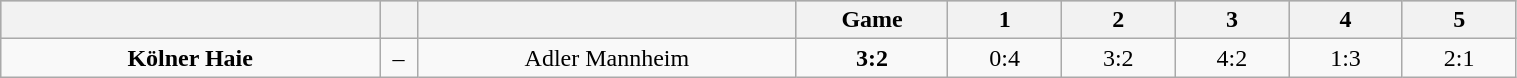<table class="wikitable" width="80%">
<tr style="background-color:#c0c0c0;">
<th style="width:25%;"></th>
<th style="width:2.5%;"></th>
<th style="width:25%;"></th>
<th style="width:10%;">Game</th>
<th style="width:7.5%;">1</th>
<th style="width:7.5%;">2</th>
<th style="width:7.5%;">3</th>
<th style="width:7.5%;">4</th>
<th style="width:7.5%;">5</th>
</tr>
<tr align="center">
<td><strong>Kölner Haie</strong></td>
<td>–</td>
<td>Adler Mannheim</td>
<td><strong>3:2</strong></td>
<td>0:4</td>
<td>3:2</td>
<td>4:2</td>
<td>1:3</td>
<td>2:1</td>
</tr>
</table>
